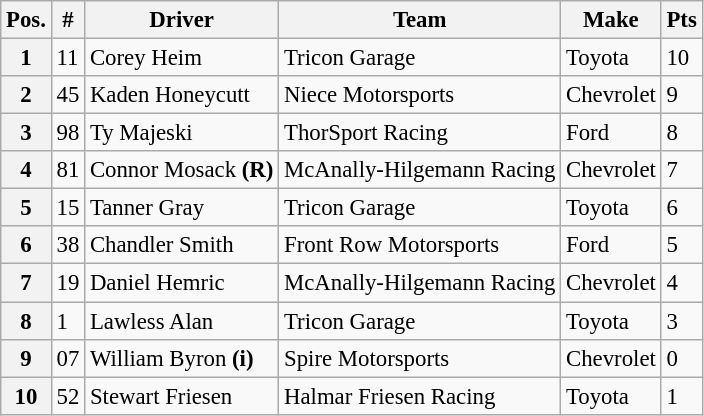<table class="wikitable" style="font-size:95%">
<tr>
<th>Pos.</th>
<th>#</th>
<th>Driver</th>
<th>Team</th>
<th>Make</th>
<th>Pts</th>
</tr>
<tr>
<th>1</th>
<td>11</td>
<td>Corey Heim</td>
<td>Tricon Garage</td>
<td>Toyota</td>
<td>10</td>
</tr>
<tr>
<th>2</th>
<td>45</td>
<td>Kaden Honeycutt</td>
<td>Niece Motorsports</td>
<td>Chevrolet</td>
<td>9</td>
</tr>
<tr>
<th>3</th>
<td>98</td>
<td>Ty Majeski</td>
<td>ThorSport Racing</td>
<td>Ford</td>
<td>8</td>
</tr>
<tr>
<th>4</th>
<td>81</td>
<td>Connor Mosack <strong>(R)</strong></td>
<td>McAnally-Hilgemann Racing</td>
<td>Chevrolet</td>
<td>7</td>
</tr>
<tr>
<th>5</th>
<td>15</td>
<td>Tanner Gray</td>
<td>Tricon Garage</td>
<td>Toyota</td>
<td>6</td>
</tr>
<tr>
<th>6</th>
<td>38</td>
<td>Chandler Smith</td>
<td>Front Row Motorsports</td>
<td>Ford</td>
<td>5</td>
</tr>
<tr>
<th>7</th>
<td>19</td>
<td>Daniel Hemric</td>
<td>McAnally-Hilgemann Racing</td>
<td>Chevrolet</td>
<td>4</td>
</tr>
<tr>
<th>8</th>
<td>1</td>
<td>Lawless Alan</td>
<td>Tricon Garage</td>
<td>Toyota</td>
<td>3</td>
</tr>
<tr>
<th>9</th>
<td>07</td>
<td>William Byron <strong>(i)</strong></td>
<td>Spire Motorsports</td>
<td>Chevrolet</td>
<td>0</td>
</tr>
<tr>
<th>10</th>
<td>52</td>
<td>Stewart Friesen</td>
<td>Halmar Friesen Racing</td>
<td>Toyota</td>
<td>1</td>
</tr>
</table>
